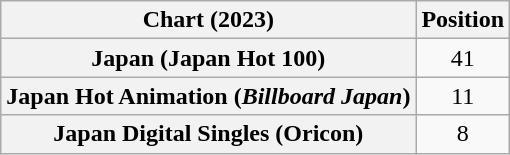<table class="wikitable sortable plainrowheaders" style="text-align:center">
<tr>
<th scope="col">Chart (2023)</th>
<th scope="col">Position</th>
</tr>
<tr>
<th scope="row">Japan (Japan Hot 100)</th>
<td>41</td>
</tr>
<tr>
<th scope="row">Japan Hot Animation (<em>Billboard Japan</em>)</th>
<td>11</td>
</tr>
<tr>
<th scope="row">Japan Digital Singles (Oricon)</th>
<td>8</td>
</tr>
</table>
